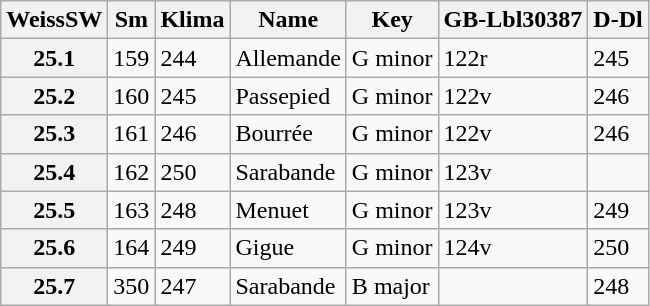<table border="1" class="wikitable sortable">
<tr>
<th data-sort-type="number">WeissSW</th>
<th>Sm</th>
<th>Klima</th>
<th class="unsortable">Name</th>
<th class="unsortable">Key</th>
<th>GB-Lbl30387</th>
<th>D-Dl</th>
</tr>
<tr>
<th data-sort-value="1">25.1</th>
<td>159</td>
<td>244</td>
<td>Allemande</td>
<td>G minor</td>
<td>122r</td>
<td>245</td>
</tr>
<tr>
<th data-sort-value="2">25.2</th>
<td>160</td>
<td>245</td>
<td>Passepied</td>
<td>G minor</td>
<td>122v</td>
<td>246</td>
</tr>
<tr>
<th data-sort-value="3">25.3</th>
<td>161</td>
<td>246</td>
<td>Bourrée</td>
<td>G minor</td>
<td>122v</td>
<td>246</td>
</tr>
<tr>
<th data-sort-value="4">25.4</th>
<td>162</td>
<td>250</td>
<td>Sarabande</td>
<td>G minor</td>
<td>123v</td>
<td></td>
</tr>
<tr>
<th data-sort-value="5">25.5</th>
<td>163</td>
<td>248</td>
<td>Menuet</td>
<td>G minor</td>
<td>123v</td>
<td>249</td>
</tr>
<tr>
<th data-sort-value="6">25.6</th>
<td>164</td>
<td>249</td>
<td>Gigue</td>
<td>G minor</td>
<td>124v</td>
<td>250</td>
</tr>
<tr>
<th data-sort-value="7">25.7</th>
<td>350</td>
<td>247</td>
<td>Sarabande</td>
<td>B major</td>
<td></td>
<td>248</td>
</tr>
</table>
